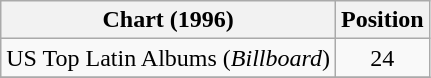<table class="wikitable plainrowheaders">
<tr>
<th align="left">Chart (1996)</th>
<th align="left">Position</th>
</tr>
<tr>
<td style="text-align: left;">US Top Latin Albums (<em>Billboard</em>)</td>
<td align="center">24</td>
</tr>
<tr>
</tr>
</table>
